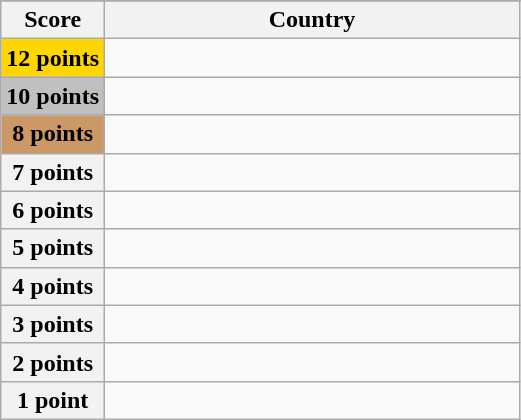<table class="wikitable">
<tr>
</tr>
<tr>
<th scope="col" width="20%">Score</th>
<th scope="col">Country</th>
</tr>
<tr>
<th scope="row" style="background:gold">12 points</th>
<td></td>
</tr>
<tr>
<th scope="row" style="background:silver">10 points</th>
<td></td>
</tr>
<tr>
<th scope="row" style="background:#CC9966">8 points</th>
<td></td>
</tr>
<tr>
<th scope="row">7 points</th>
<td></td>
</tr>
<tr>
<th scope="row">6 points</th>
<td></td>
</tr>
<tr>
<th scope="row">5 points</th>
<td></td>
</tr>
<tr>
<th scope="row">4 points</th>
<td></td>
</tr>
<tr>
<th scope="row">3 points</th>
<td></td>
</tr>
<tr>
<th scope="row">2 points</th>
<td></td>
</tr>
<tr>
<th scope="row">1 point</th>
<td></td>
</tr>
</table>
